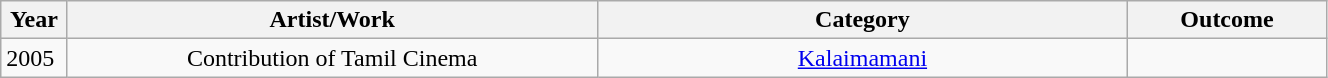<table class="wikitable" style="width:70%;">
<tr>
<th width=5%>Year</th>
<th style="width:40%;">Artist/Work</th>
<th style="width:40%;">Category</th>
<th style="width:15%;">Outcome</th>
</tr>
<tr>
<td style="text-align:left;">2005</td>
<td style="text-align:center;">Contribution of Tamil Cinema</td>
<td style="text-align:center;"><a href='#'>Kalaimamani</a></td>
<td></td>
</tr>
</table>
